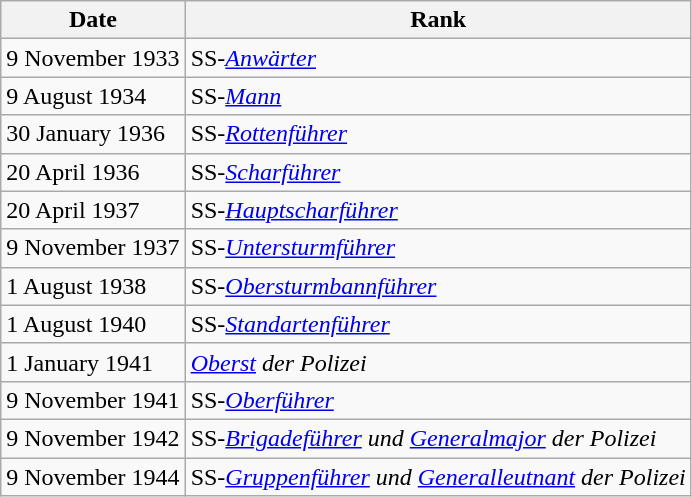<table class="wikitable float-right">
<tr>
<th>Date</th>
<th>Rank</th>
</tr>
<tr>
<td>9 November 1933</td>
<td>SS-<em><a href='#'>Anwärter</a></em></td>
</tr>
<tr>
<td>9 August 1934</td>
<td>SS-<em><a href='#'>Mann</a></em></td>
</tr>
<tr>
<td>30 January 1936</td>
<td>SS-<em><a href='#'>Rottenführer</a></em></td>
</tr>
<tr>
<td>20 April 1936</td>
<td>SS-<em><a href='#'>Scharführer</a></em></td>
</tr>
<tr>
<td>20 April 1937</td>
<td>SS-<em><a href='#'>Hauptscharführer</a></em></td>
</tr>
<tr>
<td>9 November 1937</td>
<td>SS-<em><a href='#'>Untersturmführer</a></em></td>
</tr>
<tr>
<td>1 August 1938</td>
<td>SS-<em><a href='#'>Obersturmbannführer</a></em></td>
</tr>
<tr>
<td>1 August 1940</td>
<td>SS-<em><a href='#'>Standartenführer</a></em></td>
</tr>
<tr>
<td>1 January 1941</td>
<td><em><a href='#'>Oberst</a> der Polizei</em></td>
</tr>
<tr>
<td>9 November 1941</td>
<td>SS-<em><a href='#'>Oberführer</a></em></td>
</tr>
<tr>
<td>9 November 1942</td>
<td>SS-<em><a href='#'>Brigadeführer</a> und <a href='#'>Generalmajor</a> der Polizei</em></td>
</tr>
<tr>
<td>9 November 1944</td>
<td>SS-<em><a href='#'>Gruppenführer</a> und <a href='#'>Generalleutnant</a> der Polizei</em></td>
</tr>
</table>
